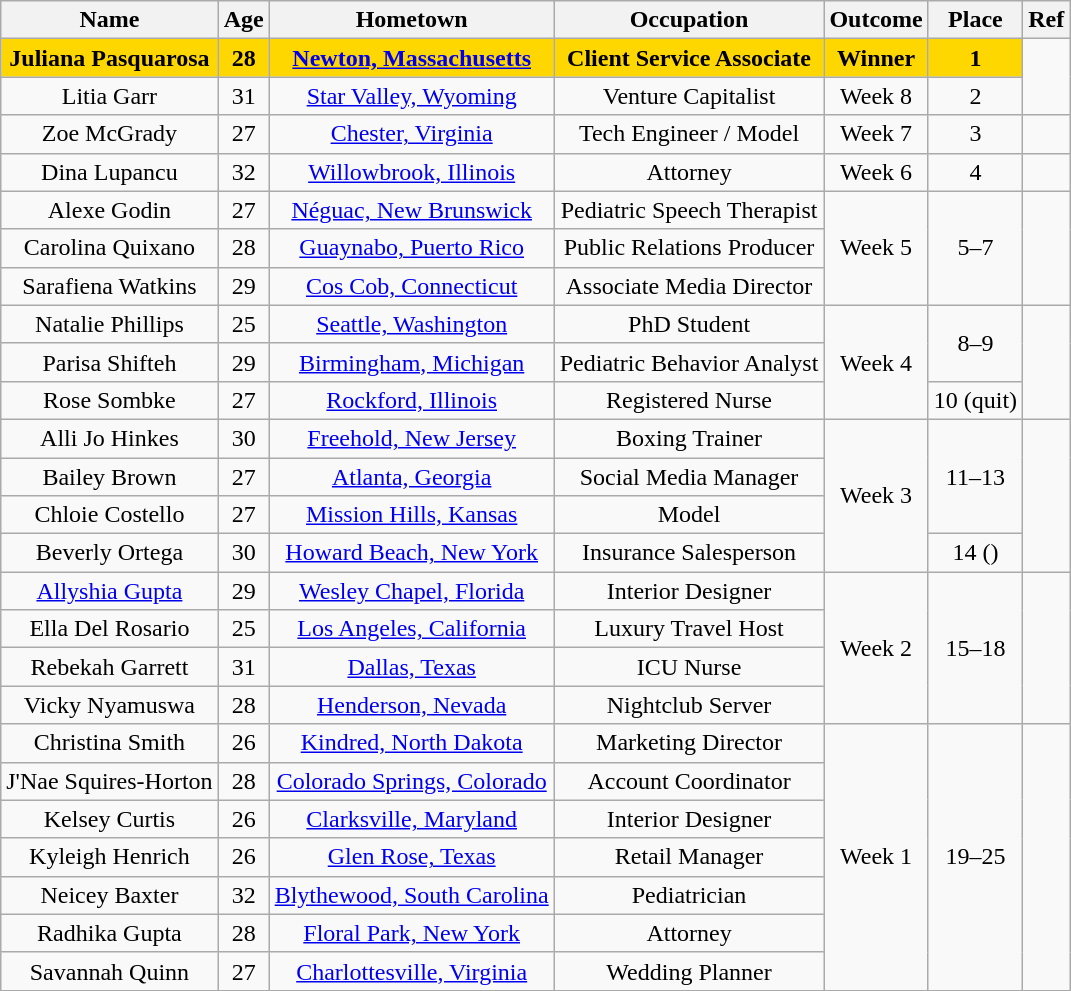<table class="wikitable sortable" style="text-align:center; ">
<tr>
<th>Name</th>
<th>Age</th>
<th>Hometown</th>
<th>Occupation</th>
<th>Outcome</th>
<th>Place</th>
<th>Ref</th>
</tr>
<tr>
<td bgcolor="gold"><strong>Juliana Pasquarosa</strong></td>
<td bgcolor="gold"><strong>28</strong></td>
<td bgcolor="gold"><strong><a href='#'>Newton, Massachusetts</a></strong></td>
<td bgcolor="gold"><strong>Client Service Associate</strong></td>
<td bgcolor="gold"><strong>Winner</strong></td>
<td bgcolor="gold"><strong>1</strong></td>
<td rowspan="2"></td>
</tr>
<tr>
<td>Litia Garr</td>
<td>31</td>
<td><a href='#'>Star Valley, Wyoming</a></td>
<td>Venture Capitalist</td>
<td>Week 8</td>
<td>2</td>
</tr>
<tr>
<td>Zoe McGrady</td>
<td>27</td>
<td><a href='#'>Chester, Virginia</a></td>
<td>Tech Engineer / Model</td>
<td>Week 7</td>
<td>3</td>
<td></td>
</tr>
<tr>
<td>Dina Lupancu</td>
<td>32</td>
<td><a href='#'>Willowbrook, Illinois</a></td>
<td>Attorney</td>
<td>Week 6</td>
<td>4</td>
<td></td>
</tr>
<tr>
<td>Alexe Godin</td>
<td>27</td>
<td><a href='#'>Néguac, New Brunswick</a></td>
<td>Pediatric Speech Therapist</td>
<td rowspan="3">Week 5</td>
<td rowspan="3">5–7</td>
<td rowspan="3"></td>
</tr>
<tr>
<td>Carolina Quixano</td>
<td>28</td>
<td><a href='#'>Guaynabo, Puerto Rico</a></td>
<td>Public Relations Producer</td>
</tr>
<tr>
<td>Sarafiena Watkins</td>
<td>29</td>
<td><a href='#'>Cos Cob, Connecticut</a></td>
<td>Associate Media Director</td>
</tr>
<tr>
<td>Natalie Phillips</td>
<td>25</td>
<td><a href='#'>Seattle, Washington</a></td>
<td>PhD Student</td>
<td rowspan="3">Week 4</td>
<td rowspan="2">8–9</td>
<td rowspan="3"></td>
</tr>
<tr>
<td>Parisa Shifteh</td>
<td>29</td>
<td><a href='#'>Birmingham, Michigan</a></td>
<td>Pediatric Behavior Analyst</td>
</tr>
<tr>
<td>Rose Sombke</td>
<td>27</td>
<td><a href='#'>Rockford, Illinois</a></td>
<td>Registered Nurse</td>
<td>10 (quit)</td>
</tr>
<tr>
<td>Alli Jo Hinkes</td>
<td>30</td>
<td><a href='#'>Freehold, New Jersey</a></td>
<td>Boxing Trainer</td>
<td rowspan="4">Week 3</td>
<td rowspan="3">11–13</td>
<td rowspan="4"></td>
</tr>
<tr>
<td>Bailey Brown</td>
<td>27</td>
<td><a href='#'>Atlanta, Georgia</a></td>
<td>Social Media Manager</td>
</tr>
<tr>
<td>Chloie Costello</td>
<td>27</td>
<td><a href='#'>Mission Hills, Kansas</a></td>
<td>Model</td>
</tr>
<tr>
<td>Beverly Ortega</td>
<td>30</td>
<td><a href='#'>Howard Beach, New York</a></td>
<td>Insurance Salesperson</td>
<td>14 ()</td>
</tr>
<tr>
<td><a href='#'>Allyshia Gupta</a></td>
<td>29</td>
<td><a href='#'>Wesley Chapel, Florida</a></td>
<td>Interior Designer</td>
<td rowspan="4">Week 2</td>
<td rowspan="4">15–18</td>
<td rowspan="4"></td>
</tr>
<tr>
<td>Ella Del Rosario</td>
<td>25</td>
<td><a href='#'>Los Angeles, California</a></td>
<td>Luxury Travel Host</td>
</tr>
<tr>
<td>Rebekah Garrett</td>
<td>31</td>
<td><a href='#'>Dallas, Texas</a></td>
<td>ICU Nurse</td>
</tr>
<tr>
<td>Vicky Nyamuswa</td>
<td>28</td>
<td><a href='#'>Henderson, Nevada</a></td>
<td>Nightclub Server</td>
</tr>
<tr>
<td>Christina Smith</td>
<td>26</td>
<td><a href='#'>Kindred, North Dakota</a></td>
<td>Marketing Director</td>
<td rowspan="7">Week 1</td>
<td rowspan="7">19–25</td>
<td rowspan="7"></td>
</tr>
<tr>
<td>J'Nae Squires-Horton</td>
<td>28</td>
<td><a href='#'>Colorado Springs, Colorado</a></td>
<td>Account Coordinator</td>
</tr>
<tr>
<td>Kelsey Curtis</td>
<td>26</td>
<td><a href='#'>Clarksville, Maryland</a></td>
<td>Interior Designer</td>
</tr>
<tr>
<td>Kyleigh Henrich</td>
<td>26</td>
<td><a href='#'>Glen Rose, Texas</a></td>
<td>Retail Manager</td>
</tr>
<tr>
<td>Neicey Baxter</td>
<td>32</td>
<td><a href='#'>Blythewood, South Carolina</a></td>
<td>Pediatrician</td>
</tr>
<tr>
<td>Radhika Gupta</td>
<td>28</td>
<td><a href='#'>Floral Park, New York</a></td>
<td>Attorney</td>
</tr>
<tr>
<td>Savannah Quinn</td>
<td>27</td>
<td><a href='#'>Charlottesville, Virginia</a></td>
<td>Wedding Planner</td>
</tr>
<tr>
</tr>
</table>
